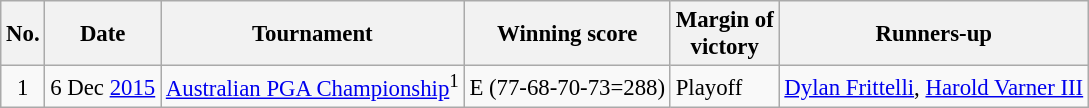<table class="wikitable" style="font-size:95%;">
<tr>
<th>No.</th>
<th>Date</th>
<th>Tournament</th>
<th>Winning score</th>
<th>Margin of<br>victory</th>
<th>Runners-up</th>
</tr>
<tr>
<td align=center>1</td>
<td align=right>6 Dec <a href='#'>2015</a></td>
<td><a href='#'>Australian PGA Championship</a><sup>1</sup></td>
<td>E (77-68-70-73=288)</td>
<td>Playoff</td>
<td> <a href='#'>Dylan Frittelli</a>,  <a href='#'>Harold Varner III</a></td>
</tr>
</table>
